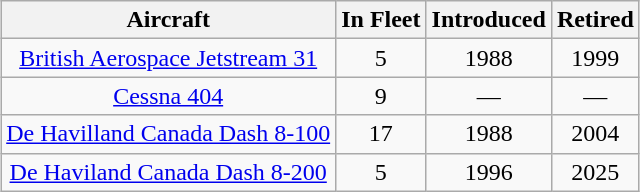<table class="wikitable" style="margin:0.5em auto; text-align:center">
<tr>
<th>Aircraft</th>
<th>In Fleet</th>
<th>Introduced</th>
<th>Retired</th>
</tr>
<tr>
<td><a href='#'>British Aerospace Jetstream 31</a></td>
<td>5</td>
<td>1988</td>
<td>1999</td>
</tr>
<tr>
<td><a href='#'>Cessna 404</a></td>
<td>9</td>
<td>—</td>
<td>—</td>
</tr>
<tr>
<td><a href='#'>De Havilland Canada Dash 8-100</a></td>
<td>17</td>
<td>1988</td>
<td>2004</td>
</tr>
<tr>
<td><a href='#'>De Haviland Canada Dash 8-200</a></td>
<td>5</td>
<td>1996</td>
<td>2025</td>
</tr>
</table>
